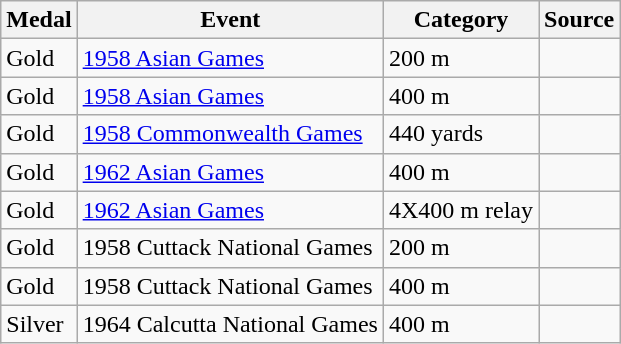<table class="wikitable">
<tr>
<th>Medal</th>
<th>Event</th>
<th>Category</th>
<th>Source</th>
</tr>
<tr>
<td>Gold</td>
<td><a href='#'>1958 Asian Games</a></td>
<td>200 m</td>
<td></td>
</tr>
<tr>
<td>Gold</td>
<td><a href='#'>1958 Asian Games</a></td>
<td>400 m</td>
<td></td>
</tr>
<tr>
<td>Gold</td>
<td><a href='#'>1958 Commonwealth Games</a></td>
<td>440 yards</td>
<td></td>
</tr>
<tr>
<td>Gold</td>
<td><a href='#'>1962 Asian Games</a></td>
<td>400 m</td>
<td></td>
</tr>
<tr>
<td>Gold</td>
<td><a href='#'>1962 Asian Games</a></td>
<td>4X400 m relay</td>
<td></td>
</tr>
<tr>
<td>Gold</td>
<td>1958 Cuttack National Games</td>
<td>200 m</td>
<td></td>
</tr>
<tr>
<td>Gold</td>
<td>1958 Cuttack National Games</td>
<td>400 m</td>
<td></td>
</tr>
<tr>
<td>Silver</td>
<td>1964 Calcutta National Games</td>
<td>400 m</td>
<td></td>
</tr>
</table>
